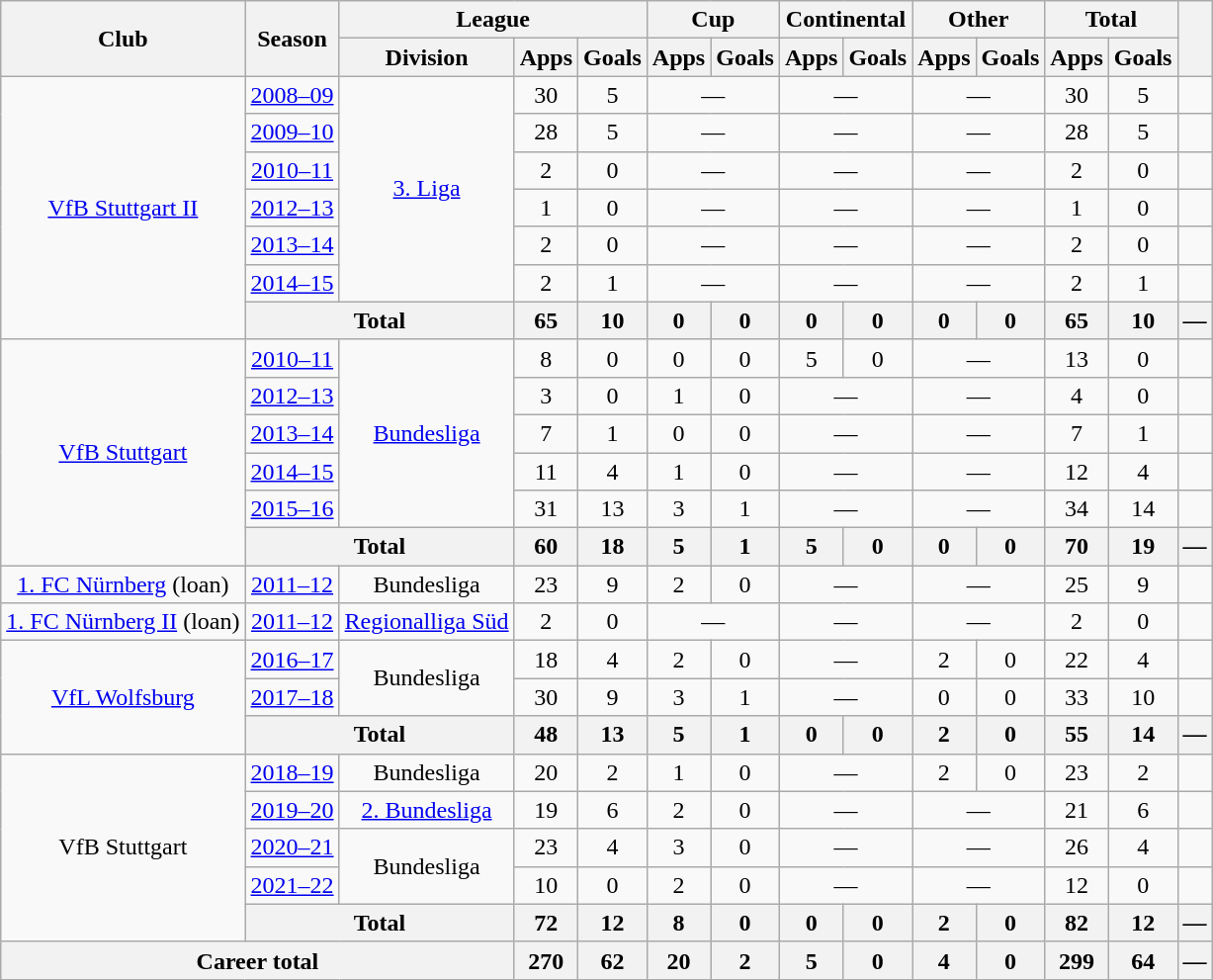<table class="wikitable" style="text-align:center">
<tr>
<th rowspan="2">Club</th>
<th rowspan="2">Season</th>
<th colspan="3">League</th>
<th colspan="2">Cup</th>
<th colspan="2">Continental</th>
<th colspan="2">Other</th>
<th colspan="2">Total</th>
<th rowspan="2"></th>
</tr>
<tr>
<th>Division</th>
<th>Apps</th>
<th>Goals</th>
<th>Apps</th>
<th>Goals</th>
<th>Apps</th>
<th>Goals</th>
<th>Apps</th>
<th>Goals</th>
<th>Apps</th>
<th>Goals</th>
</tr>
<tr>
<td rowspan="7"><a href='#'>VfB Stuttgart II</a></td>
<td><a href='#'>2008–09</a></td>
<td rowspan="6"><a href='#'>3. Liga</a></td>
<td>30</td>
<td>5</td>
<td colspan="2">—</td>
<td colspan="2">—</td>
<td colspan="2">—</td>
<td>30</td>
<td>5</td>
<td></td>
</tr>
<tr>
<td><a href='#'>2009–10</a></td>
<td>28</td>
<td>5</td>
<td colspan="2">—</td>
<td colspan="2">—</td>
<td colspan="2">—</td>
<td>28</td>
<td>5</td>
<td></td>
</tr>
<tr>
<td><a href='#'>2010–11</a></td>
<td>2</td>
<td>0</td>
<td colspan="2">—</td>
<td colspan="2">—</td>
<td colspan="2">—</td>
<td>2</td>
<td>0</td>
<td></td>
</tr>
<tr>
<td><a href='#'>2012–13</a></td>
<td>1</td>
<td>0</td>
<td colspan="2">—</td>
<td colspan="2">—</td>
<td colspan="2">—</td>
<td>1</td>
<td>0</td>
<td></td>
</tr>
<tr>
<td><a href='#'>2013–14</a></td>
<td>2</td>
<td>0</td>
<td colspan="2">—</td>
<td colspan="2">—</td>
<td colspan="2">—</td>
<td>2</td>
<td>0</td>
<td></td>
</tr>
<tr>
<td><a href='#'>2014–15</a></td>
<td>2</td>
<td>1</td>
<td colspan="2">—</td>
<td colspan="2">—</td>
<td colspan="2">—</td>
<td>2</td>
<td>1</td>
<td></td>
</tr>
<tr>
<th colspan="2">Total</th>
<th>65</th>
<th>10</th>
<th>0</th>
<th>0</th>
<th>0</th>
<th>0</th>
<th>0</th>
<th>0</th>
<th>65</th>
<th>10</th>
<th>—</th>
</tr>
<tr>
<td rowspan="6"><a href='#'>VfB Stuttgart</a></td>
<td><a href='#'>2010–11</a></td>
<td rowspan="5"><a href='#'>Bundesliga</a></td>
<td>8</td>
<td>0</td>
<td>0</td>
<td>0</td>
<td>5</td>
<td>0</td>
<td colspan="2">—</td>
<td>13</td>
<td>0</td>
<td></td>
</tr>
<tr>
<td><a href='#'>2012–13</a></td>
<td>3</td>
<td>0</td>
<td>1</td>
<td>0</td>
<td colspan="2">—</td>
<td colspan="2">—</td>
<td>4</td>
<td>0</td>
<td></td>
</tr>
<tr>
<td><a href='#'>2013–14</a></td>
<td>7</td>
<td>1</td>
<td>0</td>
<td>0</td>
<td colspan="2">—</td>
<td colspan="2">—</td>
<td>7</td>
<td>1</td>
<td></td>
</tr>
<tr>
<td><a href='#'>2014–15</a></td>
<td>11</td>
<td>4</td>
<td>1</td>
<td>0</td>
<td colspan="2">—</td>
<td colspan="2">—</td>
<td>12</td>
<td>4</td>
<td></td>
</tr>
<tr>
<td><a href='#'>2015–16</a></td>
<td>31</td>
<td>13</td>
<td>3</td>
<td>1</td>
<td colspan="2">—</td>
<td colspan="2">—</td>
<td>34</td>
<td>14</td>
<td></td>
</tr>
<tr>
<th colspan="2">Total</th>
<th>60</th>
<th>18</th>
<th>5</th>
<th>1</th>
<th>5</th>
<th>0</th>
<th>0</th>
<th>0</th>
<th>70</th>
<th>19</th>
<th>—</th>
</tr>
<tr>
<td><a href='#'>1. FC Nürnberg</a> (loan)</td>
<td><a href='#'>2011–12</a></td>
<td>Bundesliga</td>
<td>23</td>
<td>9</td>
<td>2</td>
<td>0</td>
<td colspan="2">—</td>
<td colspan="2">—</td>
<td>25</td>
<td>9</td>
<td></td>
</tr>
<tr>
<td><a href='#'>1. FC Nürnberg II</a> (loan)</td>
<td><a href='#'>2011–12</a></td>
<td><a href='#'>Regionalliga Süd</a></td>
<td>2</td>
<td>0</td>
<td colspan="2">—</td>
<td colspan="2">—</td>
<td colspan="2">—</td>
<td>2</td>
<td>0</td>
<td></td>
</tr>
<tr>
<td rowspan="3"><a href='#'>VfL Wolfsburg</a></td>
<td><a href='#'>2016–17</a></td>
<td rowspan="2">Bundesliga</td>
<td>18</td>
<td>4</td>
<td>2</td>
<td>0</td>
<td colspan="2">—</td>
<td>2</td>
<td>0</td>
<td>22</td>
<td>4</td>
<td></td>
</tr>
<tr>
<td><a href='#'>2017–18</a></td>
<td>30</td>
<td>9</td>
<td>3</td>
<td>1</td>
<td colspan="2">—</td>
<td>0</td>
<td>0</td>
<td>33</td>
<td>10</td>
<td></td>
</tr>
<tr>
<th colspan="2">Total</th>
<th>48</th>
<th>13</th>
<th>5</th>
<th>1</th>
<th>0</th>
<th>0</th>
<th>2</th>
<th>0</th>
<th>55</th>
<th>14</th>
<th>—</th>
</tr>
<tr>
<td rowspan="5">VfB Stuttgart</td>
<td><a href='#'>2018–19</a></td>
<td>Bundesliga</td>
<td>20</td>
<td>2</td>
<td>1</td>
<td>0</td>
<td colspan="2">—</td>
<td>2</td>
<td>0</td>
<td>23</td>
<td>2</td>
<td></td>
</tr>
<tr>
<td><a href='#'>2019–20</a></td>
<td><a href='#'>2. Bundesliga</a></td>
<td>19</td>
<td>6</td>
<td>2</td>
<td>0</td>
<td colspan="2">—</td>
<td colspan="2">—</td>
<td>21</td>
<td>6</td>
<td></td>
</tr>
<tr>
<td><a href='#'>2020–21</a></td>
<td rowspan="2">Bundesliga</td>
<td>23</td>
<td>4</td>
<td>3</td>
<td>0</td>
<td colspan="2">—</td>
<td colspan="2">—</td>
<td>26</td>
<td>4</td>
<td></td>
</tr>
<tr>
<td><a href='#'>2021–22</a></td>
<td>10</td>
<td>0</td>
<td>2</td>
<td>0</td>
<td colspan="2">—</td>
<td colspan="2">—</td>
<td>12</td>
<td>0</td>
<td></td>
</tr>
<tr>
<th colspan="2">Total</th>
<th>72</th>
<th>12</th>
<th>8</th>
<th>0</th>
<th>0</th>
<th>0</th>
<th>2</th>
<th>0</th>
<th>82</th>
<th>12</th>
<th>—</th>
</tr>
<tr>
<th colspan="3">Career total</th>
<th>270</th>
<th>62</th>
<th>20</th>
<th>2</th>
<th>5</th>
<th>0</th>
<th>4</th>
<th>0</th>
<th>299</th>
<th>64</th>
<th>—</th>
</tr>
</table>
